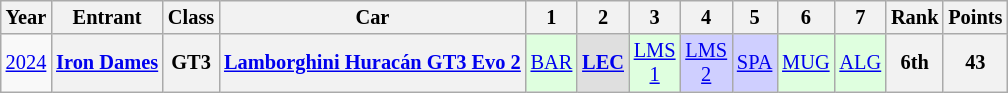<table class="wikitable" style="text-align:center; font-size:85%">
<tr>
<th>Year</th>
<th>Entrant</th>
<th>Class</th>
<th>Car</th>
<th>1</th>
<th>2</th>
<th>3</th>
<th>4</th>
<th>5</th>
<th>6</th>
<th>7</th>
<th>Rank</th>
<th>Points</th>
</tr>
<tr>
<td><a href='#'>2024</a></td>
<th nowrap><a href='#'>Iron Dames</a></th>
<th>GT3</th>
<th nowrap><a href='#'>Lamborghini Huracán GT3 Evo 2</a></th>
<td style="background:#DFFFDF;"><a href='#'>BAR</a><br></td>
<td style="background:#DFDFDF;"><strong><a href='#'>LEC</a></strong><br></td>
<td style="background:#DFFFDF;"><a href='#'>LMS<br>1</a><br></td>
<td style="background:#CFCFFF;"><a href='#'>LMS<br>2</a><br></td>
<td style="background:#CFCFFF;"><a href='#'>SPA</a><br></td>
<td style="background:#DFFFDF;"><a href='#'>MUG</a><br></td>
<td style="background:#DFFFDF;"><a href='#'>ALG</a><br></td>
<th>6th</th>
<th>43</th>
</tr>
</table>
